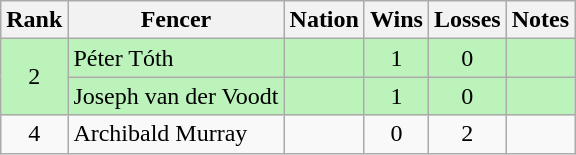<table class="wikitable sortable" style="text-align:center">
<tr>
<th>Rank</th>
<th>Fencer</th>
<th>Nation</th>
<th>Wins</th>
<th>Losses</th>
<th>Notes</th>
</tr>
<tr bgcolor=bbf3bb>
<td rowspan=2>2</td>
<td align=left>Péter Tóth</td>
<td align=left></td>
<td>1</td>
<td>0</td>
<td></td>
</tr>
<tr bgcolor=bbf3bb>
<td align=left>Joseph van der Voodt</td>
<td align=left></td>
<td>1</td>
<td>0</td>
<td></td>
</tr>
<tr>
<td>4</td>
<td align=left>Archibald Murray</td>
<td align=left></td>
<td>0</td>
<td>2</td>
<td></td>
</tr>
</table>
